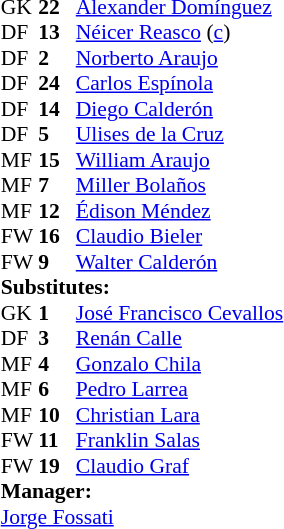<table style="font-size:90%; margin:0.2em auto;" cellspacing="0" cellpadding="0">
<tr>
<th width="25"></th>
<th width="25"></th>
</tr>
<tr>
<td>GK</td>
<td><strong>22</strong></td>
<td> <a href='#'>Alexander Domínguez</a></td>
</tr>
<tr>
<td>DF</td>
<td><strong>13</strong></td>
<td> <a href='#'>Néicer Reasco</a> (<a href='#'>c</a>)</td>
</tr>
<tr>
<td>DF</td>
<td><strong>2</strong></td>
<td> <a href='#'>Norberto Araujo</a></td>
</tr>
<tr>
<td>DF</td>
<td><strong>24</strong></td>
<td> <a href='#'>Carlos Espínola</a></td>
<td></td>
<td></td>
</tr>
<tr>
<td>DF</td>
<td><strong>14</strong></td>
<td> <a href='#'>Diego Calderón</a></td>
</tr>
<tr>
<td>DF</td>
<td><strong>5</strong></td>
<td> <a href='#'>Ulises de la Cruz</a></td>
</tr>
<tr>
<td>MF</td>
<td><strong>15</strong></td>
<td> <a href='#'>William Araujo</a></td>
</tr>
<tr>
<td>MF</td>
<td><strong>7</strong></td>
<td> <a href='#'>Miller Bolaños</a></td>
<td></td>
</tr>
<tr>
<td>MF</td>
<td><strong>12</strong></td>
<td> <a href='#'>Édison Méndez</a></td>
<td></td>
</tr>
<tr>
<td>FW</td>
<td><strong>16</strong></td>
<td> <a href='#'>Claudio Bieler</a></td>
</tr>
<tr>
<td>FW</td>
<td><strong>9</strong></td>
<td> <a href='#'>Walter Calderón</a></td>
<td></td>
<td></td>
</tr>
<tr>
<td colspan=3><strong>Substitutes:</strong></td>
</tr>
<tr>
<td>GK</td>
<td><strong>1</strong></td>
<td> <a href='#'>José Francisco Cevallos</a></td>
</tr>
<tr>
<td>DF</td>
<td><strong>3</strong></td>
<td> <a href='#'>Renán Calle</a></td>
</tr>
<tr>
<td>MF</td>
<td><strong>4</strong></td>
<td> <a href='#'>Gonzalo Chila</a></td>
<td></td>
</tr>
<tr>
<td>MF</td>
<td><strong>6</strong></td>
<td> <a href='#'>Pedro Larrea</a></td>
</tr>
<tr>
<td>MF</td>
<td><strong>10</strong></td>
<td> <a href='#'>Christian Lara</a></td>
</tr>
<tr>
<td>FW</td>
<td><strong>11</strong></td>
<td> <a href='#'>Franklin Salas</a></td>
<td></td>
</tr>
<tr>
<td>FW</td>
<td><strong>19</strong></td>
<td> <a href='#'>Claudio Graf</a></td>
<td></td>
</tr>
<tr>
<td colspan=3><strong>Manager:</strong></td>
</tr>
<tr>
<td colspan=4> <a href='#'>Jorge Fossati</a></td>
</tr>
</table>
